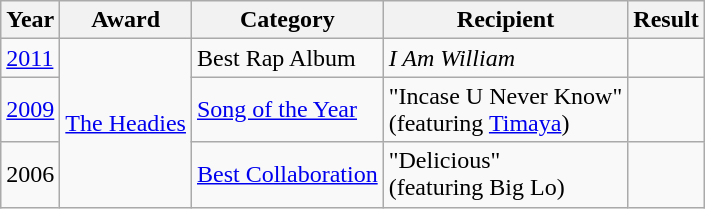<table class="wikitable sortable">
<tr>
<th>Year</th>
<th>Award</th>
<th>Category</th>
<th>Recipient</th>
<th>Result</th>
</tr>
<tr>
<td><a href='#'>2011</a></td>
<td rowspan="3"><a href='#'>The Headies</a></td>
<td>Best Rap Album</td>
<td><em>I Am William</em></td>
<td></td>
</tr>
<tr>
<td><a href='#'>2009</a></td>
<td><a href='#'>Song of the Year</a></td>
<td>"Incase U Never Know" <br><span>(featuring <a href='#'>Timaya</a>)</span></td>
<td></td>
</tr>
<tr>
<td>2006</td>
<td><a href='#'>Best Collaboration</a></td>
<td>"Delicious" <br><span>(featuring Big Lo)</span></td>
<td></td>
</tr>
</table>
